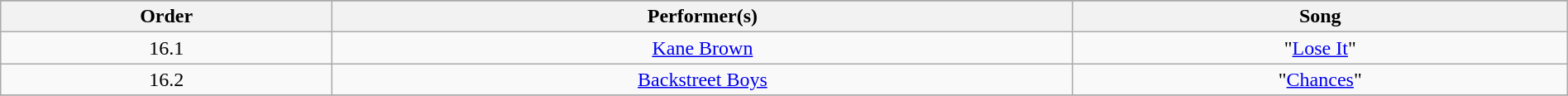<table class="wikitable" style="text-align:center; width:100%;">
<tr>
</tr>
<tr>
<th>Order</th>
<th>Performer(s)</th>
<th>Song</th>
</tr>
<tr>
<td>16.1</td>
<td><a href='#'>Kane Brown</a></td>
<td>"<a href='#'>Lose It</a>"</td>
</tr>
<tr>
<td>16.2</td>
<td><a href='#'>Backstreet Boys</a></td>
<td>"<a href='#'>Chances</a>"</td>
</tr>
<tr>
</tr>
</table>
